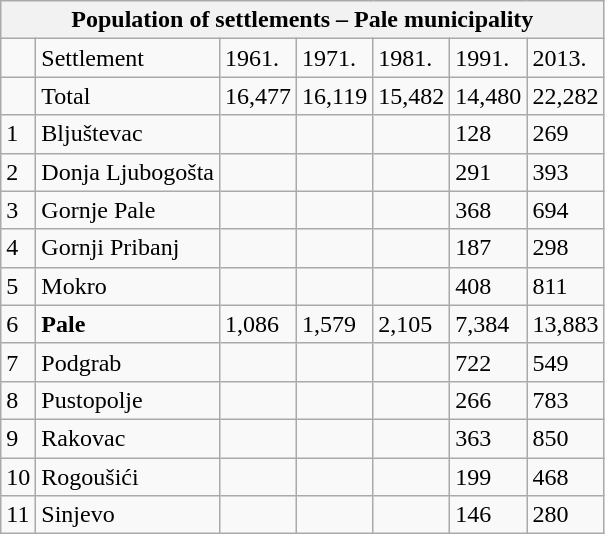<table class="wikitable">
<tr>
<th colspan="7">Population of settlements – Pale municipality</th>
</tr>
<tr>
<td></td>
<td>Settlement</td>
<td>1961.</td>
<td>1971.</td>
<td>1981.</td>
<td>1991.</td>
<td>2013.</td>
</tr>
<tr>
<td></td>
<td>Total</td>
<td>16,477</td>
<td>16,119</td>
<td>15,482</td>
<td>14,480</td>
<td>22,282</td>
</tr>
<tr>
<td>1</td>
<td>Bljuštevac</td>
<td></td>
<td></td>
<td></td>
<td>128</td>
<td>269</td>
</tr>
<tr>
<td>2</td>
<td>Donja Ljubogošta</td>
<td></td>
<td></td>
<td></td>
<td>291</td>
<td>393</td>
</tr>
<tr>
<td>3</td>
<td>Gornje Pale</td>
<td></td>
<td></td>
<td></td>
<td>368</td>
<td>694</td>
</tr>
<tr>
<td>4</td>
<td>Gornji Pribanj</td>
<td></td>
<td></td>
<td></td>
<td>187</td>
<td>298</td>
</tr>
<tr>
<td>5</td>
<td>Mokro</td>
<td></td>
<td></td>
<td></td>
<td>408</td>
<td>811</td>
</tr>
<tr>
<td>6</td>
<td><strong>Pale</strong></td>
<td>1,086</td>
<td>1,579</td>
<td>2,105</td>
<td>7,384</td>
<td>13,883</td>
</tr>
<tr>
<td>7</td>
<td>Podgrab</td>
<td></td>
<td></td>
<td></td>
<td>722</td>
<td>549</td>
</tr>
<tr>
<td>8</td>
<td>Pustopolje</td>
<td></td>
<td></td>
<td></td>
<td>266</td>
<td>783</td>
</tr>
<tr>
<td>9</td>
<td>Rakovac</td>
<td></td>
<td></td>
<td></td>
<td>363</td>
<td>850</td>
</tr>
<tr>
<td>10</td>
<td>Rogoušići</td>
<td></td>
<td></td>
<td></td>
<td>199</td>
<td>468</td>
</tr>
<tr>
<td>11</td>
<td>Sinjevo</td>
<td></td>
<td></td>
<td></td>
<td>146</td>
<td>280</td>
</tr>
</table>
